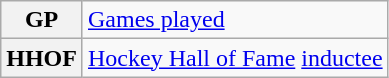<table class="wikitable">
<tr>
<th>GP</th>
<td><a href='#'>Games played</a></td>
</tr>
<tr>
<th>HHOF</th>
<td><a href='#'>Hockey Hall of Fame</a> <a href='#'>inductee</a></td>
</tr>
</table>
